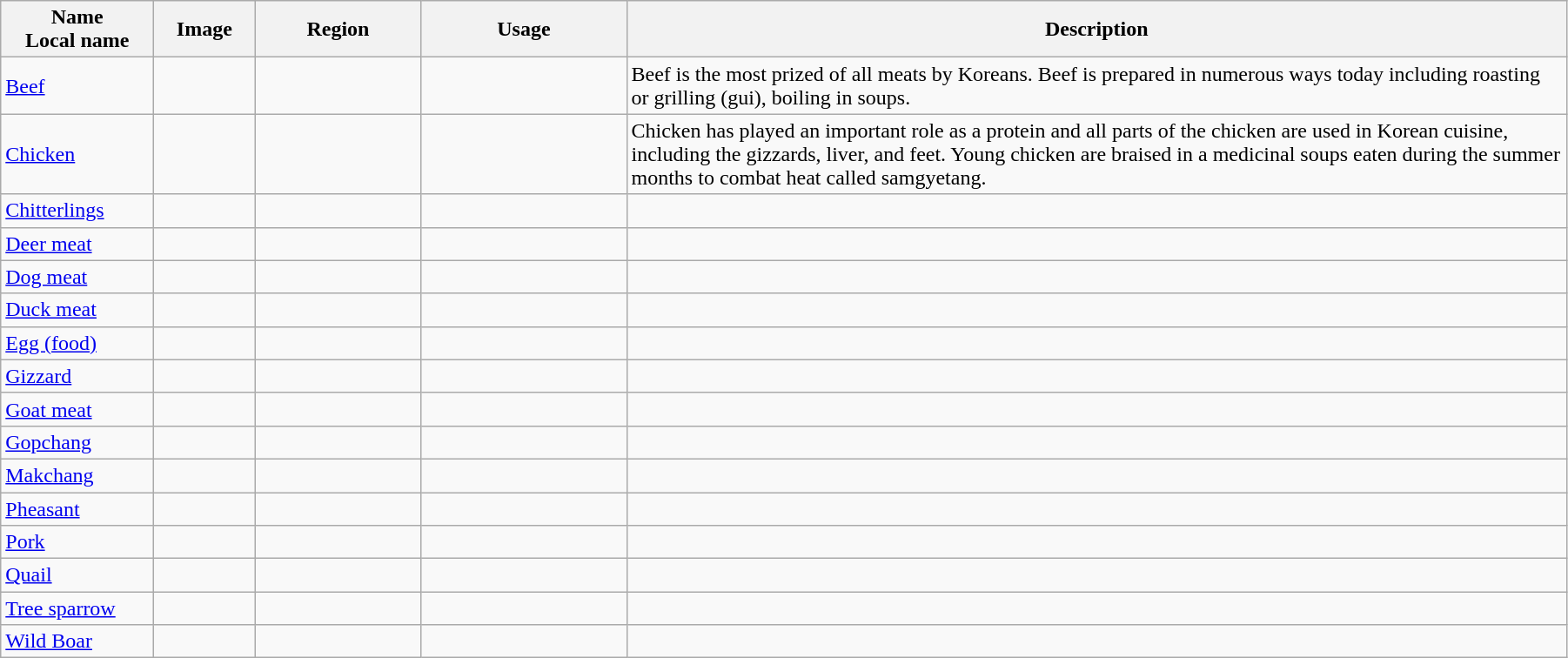<table class="wikitable sortable" style="width:95%;">
<tr>
<th style="width:110px;">Name<br>Local name</th>
<th style="width:70px;">Image</th>
<th style="width:120px;">Region</th>
<th style="width:150px;">Usage</th>
<th>Description</th>
</tr>
<tr>
<td><a href='#'>Beef</a></td>
<td></td>
<td></td>
<td></td>
<td>Beef is the most prized of all meats by Koreans. Beef is prepared in numerous ways today including roasting or grilling (gui), boiling in soups.</td>
</tr>
<tr>
<td><a href='#'>Chicken</a></td>
<td></td>
<td></td>
<td></td>
<td>Chicken has played an important role as a protein and all parts of the chicken are used in Korean cuisine, including the gizzards, liver, and feet. Young chicken are braised in a medicinal soups eaten during the summer months to combat heat called samgyetang.</td>
</tr>
<tr>
<td><a href='#'>Chitterlings</a></td>
<td></td>
<td></td>
<td></td>
<td></td>
</tr>
<tr>
<td><a href='#'>Deer meat</a></td>
<td></td>
<td></td>
<td></td>
<td></td>
</tr>
<tr>
<td><a href='#'>Dog meat</a></td>
<td></td>
<td></td>
<td></td>
<td></td>
</tr>
<tr>
<td><a href='#'>Duck meat</a></td>
<td></td>
<td></td>
<td></td>
<td></td>
</tr>
<tr>
<td><a href='#'>Egg (food)</a></td>
<td></td>
<td></td>
<td></td>
<td></td>
</tr>
<tr>
<td><a href='#'>Gizzard</a></td>
<td></td>
<td></td>
<td></td>
<td></td>
</tr>
<tr>
<td><a href='#'>Goat meat</a></td>
<td></td>
<td></td>
<td></td>
<td></td>
</tr>
<tr>
<td><a href='#'>Gopchang</a></td>
<td></td>
<td></td>
<td></td>
<td></td>
</tr>
<tr>
<td><a href='#'>Makchang</a></td>
<td></td>
<td></td>
<td></td>
<td></td>
</tr>
<tr>
<td><a href='#'>Pheasant</a></td>
<td></td>
<td></td>
<td></td>
<td></td>
</tr>
<tr>
<td><a href='#'>Pork</a></td>
<td></td>
<td></td>
<td></td>
<td></td>
</tr>
<tr>
<td><a href='#'>Quail</a></td>
<td></td>
<td></td>
<td></td>
<td></td>
</tr>
<tr>
<td><a href='#'>Tree sparrow</a></td>
<td></td>
<td></td>
<td></td>
<td></td>
</tr>
<tr>
<td><a href='#'>Wild Boar</a></td>
<td></td>
<td></td>
<td></td>
<td></td>
</tr>
</table>
